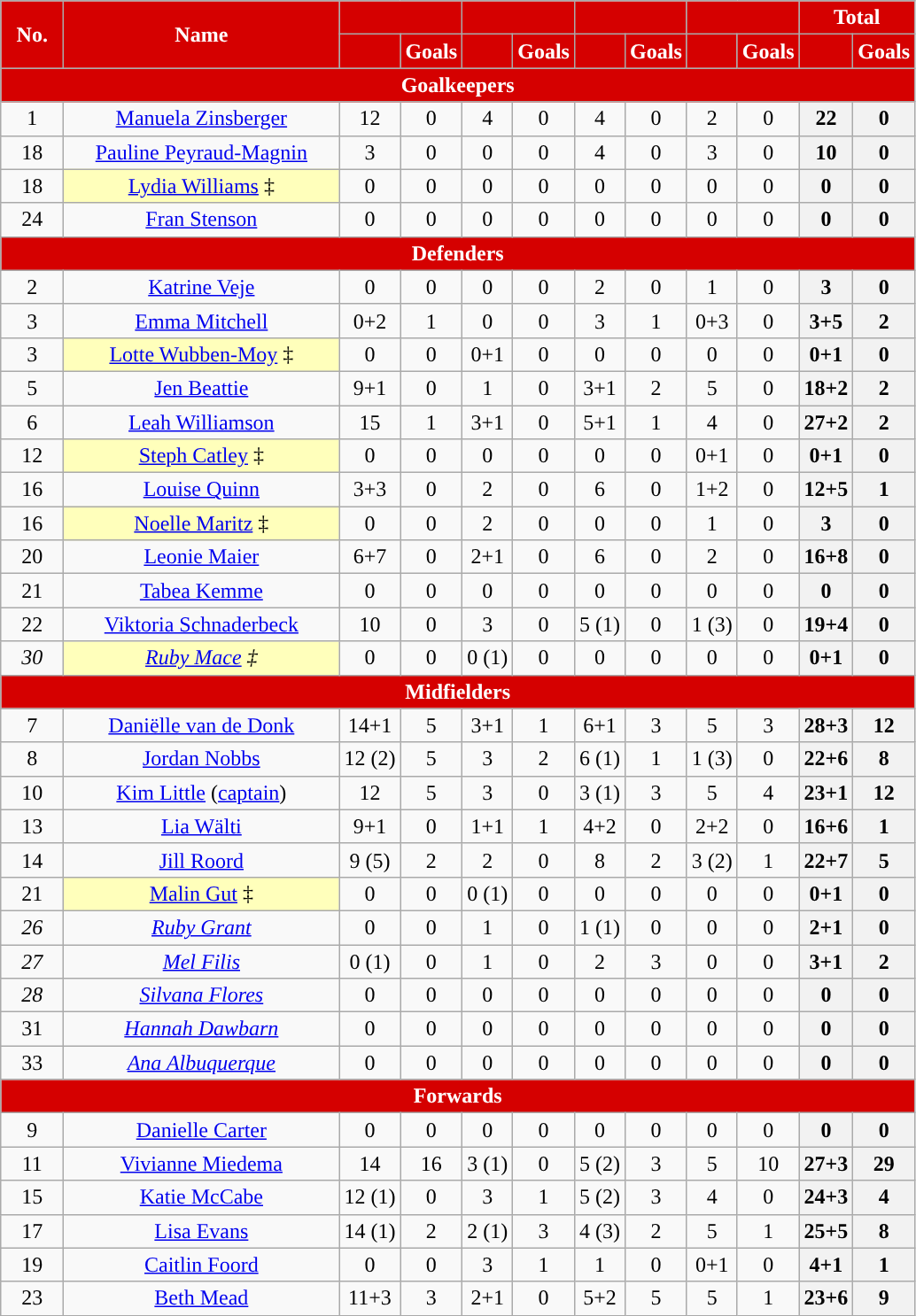<table class="wikitable" style="text-align:center; font-size:100%; ">
<tr>
<th rowspan="2" style="background:#d50000; color:white; text-align:center; width:40px">No.</th>
<th rowspan="2" style="background:#d50000; color:white; text-align:center;width:200px">Name</th>
<th colspan="2" style="background:#d50000; color:white; text-align:center;"><a href='#'></a></th>
<th colspan="2" style="background:#d50000; color:white; text-align:center;"><a href='#'></a></th>
<th colspan="2" style="background:#d50000; color:white; text-align:center;"><a href='#'></a></th>
<th colspan="2" style="background:#d50000; color:white; text-align:center;"><a href='#'></a></th>
<th colspan="2" style="background:#d50000; color:white; text-align:center;">Total</th>
</tr>
<tr>
<th style="background:#d50000; color:white; text-align:center;width=50px"></th>
<th style="background:#d50000; color:white; text-align:center;width=50px">Goals</th>
<th style="background:#d50000; color:white; text-align:center;width=50px"></th>
<th style="background:#d50000; color:white; text-align:center;width=50px">Goals</th>
<th style="background:#d50000; color:white; text-align:center;width=50px"></th>
<th style="background:#d50000; color:white; text-align:center;width=50px">Goals</th>
<th style="background:#d50000; color:white; text-align:center;width=50px"></th>
<th style="background:#d50000; color:white; text-align:center;width=50px">Goals</th>
<th style="background:#d50000; color:white; text-align:center;width=50px"></th>
<th style="background:#d50000; color:white; text-align:center;width=50px">Goals</th>
</tr>
<tr>
<th colspan="12" style="background:#d50000; color:white; text-align:center;">Goalkeepers</th>
</tr>
<tr>
<td>1</td>
<td> <a href='#'>Manuela Zinsberger</a></td>
<td>12</td>
<td>0</td>
<td>4</td>
<td>0</td>
<td>4</td>
<td>0</td>
<td>2</td>
<td>0</td>
<th>22</th>
<th>0</th>
</tr>
<tr>
<td>18</td>
<td> <a href='#'>Pauline Peyraud-Magnin</a></td>
<td>3</td>
<td>0</td>
<td>0</td>
<td>0</td>
<td>4</td>
<td>0</td>
<td>3</td>
<td>0</td>
<th>10</th>
<th>0</th>
</tr>
<tr>
<td>18</td>
<td style="background:#ffb;"> <a href='#'>Lydia Williams</a> ‡</td>
<td>0</td>
<td>0</td>
<td>0</td>
<td>0</td>
<td>0</td>
<td>0</td>
<td>0</td>
<td>0</td>
<th>0</th>
<th>0</th>
</tr>
<tr>
<td>24</td>
<td> <a href='#'>Fran Stenson</a></td>
<td>0</td>
<td>0</td>
<td>0</td>
<td>0</td>
<td>0</td>
<td>0</td>
<td>0</td>
<td>0</td>
<th>0</th>
<th>0</th>
</tr>
<tr>
<th colspan="12" style="background:#d50000; color:white; text-align:center;">Defenders</th>
</tr>
<tr>
<td>2</td>
<td> <a href='#'>Katrine Veje</a></td>
<td>0</td>
<td>0</td>
<td>0</td>
<td>0</td>
<td>2</td>
<td>0</td>
<td>1</td>
<td>0</td>
<th>3</th>
<th>0</th>
</tr>
<tr>
<td>3</td>
<td> <a href='#'>Emma Mitchell</a></td>
<td>0+2</td>
<td>1</td>
<td>0</td>
<td>0</td>
<td>3</td>
<td>1</td>
<td>0+3</td>
<td>0</td>
<th>3+5</th>
<th>2</th>
</tr>
<tr>
<td>3</td>
<td style="background:#ffb;"> <a href='#'>Lotte Wubben-Moy</a> ‡</td>
<td>0</td>
<td>0</td>
<td>0+1</td>
<td>0</td>
<td>0</td>
<td>0</td>
<td>0</td>
<td>0</td>
<th>0+1</th>
<th>0</th>
</tr>
<tr>
<td>5</td>
<td> <a href='#'>Jen Beattie</a></td>
<td>9+1</td>
<td>0</td>
<td>1</td>
<td>0</td>
<td>3+1</td>
<td>2</td>
<td>5</td>
<td>0</td>
<th>18+2</th>
<th>2</th>
</tr>
<tr>
<td>6</td>
<td> <a href='#'>Leah Williamson</a></td>
<td>15</td>
<td>1</td>
<td>3+1</td>
<td>0</td>
<td>5+1</td>
<td>1</td>
<td>4</td>
<td>0</td>
<th>27+2</th>
<th>2</th>
</tr>
<tr>
<td>12</td>
<td style="background:#ffb;"> <a href='#'>Steph Catley</a> ‡</td>
<td>0</td>
<td>0</td>
<td>0</td>
<td>0</td>
<td>0</td>
<td>0</td>
<td>0+1</td>
<td>0</td>
<th>0+1</th>
<th>0</th>
</tr>
<tr>
<td>16</td>
<td> <a href='#'>Louise Quinn</a></td>
<td>3+3</td>
<td>0</td>
<td>2</td>
<td>0</td>
<td>6</td>
<td>0</td>
<td>1+2</td>
<td>0</td>
<th>12+5</th>
<th>1</th>
</tr>
<tr>
<td>16</td>
<td style="background:#ffb;"> <a href='#'>Noelle Maritz</a> ‡</td>
<td>0</td>
<td>0</td>
<td>2</td>
<td>0</td>
<td>0</td>
<td>0</td>
<td>1</td>
<td>0</td>
<th>3</th>
<th>0</th>
</tr>
<tr>
<td>20</td>
<td> <a href='#'>Leonie Maier</a></td>
<td>6+7</td>
<td>0</td>
<td>2+1</td>
<td>0</td>
<td>6</td>
<td>0</td>
<td>2</td>
<td>0</td>
<th>16+8</th>
<th>0</th>
</tr>
<tr>
<td>21</td>
<td> <a href='#'>Tabea Kemme</a></td>
<td>0</td>
<td>0</td>
<td>0</td>
<td>0</td>
<td>0</td>
<td>0</td>
<td>0</td>
<td>0</td>
<th>0</th>
<th>0</th>
</tr>
<tr>
<td>22</td>
<td> <a href='#'>Viktoria Schnaderbeck</a></td>
<td>10</td>
<td>0</td>
<td>3</td>
<td>0</td>
<td>5 (1)</td>
<td>0</td>
<td>1 (3)</td>
<td>0</td>
<th>19+4</th>
<th>0</th>
</tr>
<tr>
<td><em>30</em></td>
<td style="background:#ffb;"><em> <a href='#'>Ruby Mace</a> ‡</em></td>
<td>0</td>
<td>0</td>
<td>0 (1)</td>
<td>0</td>
<td>0</td>
<td>0</td>
<td>0</td>
<td>0</td>
<th>0+1</th>
<th>0</th>
</tr>
<tr>
<th colspan="12" style="background:#d50000; color:white; text-align:center;">Midfielders</th>
</tr>
<tr>
<td>7</td>
<td> <a href='#'>Daniëlle van de Donk</a></td>
<td>14+1</td>
<td>5</td>
<td>3+1</td>
<td>1</td>
<td>6+1</td>
<td>3</td>
<td>5</td>
<td>3</td>
<th>28+3</th>
<th>12</th>
</tr>
<tr>
<td>8</td>
<td> <a href='#'>Jordan Nobbs</a></td>
<td>12 (2)</td>
<td>5</td>
<td>3</td>
<td>2</td>
<td>6 (1)</td>
<td>1</td>
<td>1 (3)</td>
<td>0</td>
<th>22+6</th>
<th>8</th>
</tr>
<tr>
<td>10</td>
<td> <a href='#'>Kim Little</a> (<a href='#'>captain</a>)</td>
<td>12</td>
<td>5</td>
<td>3</td>
<td>0</td>
<td>3 (1)</td>
<td>3</td>
<td>5</td>
<td>4</td>
<th>23+1</th>
<th>12</th>
</tr>
<tr>
<td>13</td>
<td> <a href='#'>Lia Wälti</a></td>
<td>9+1</td>
<td>0</td>
<td>1+1</td>
<td>1</td>
<td>4+2</td>
<td>0</td>
<td>2+2</td>
<td>0</td>
<th>16+6</th>
<th>1</th>
</tr>
<tr>
<td>14</td>
<td> <a href='#'>Jill Roord</a></td>
<td>9 (5)</td>
<td>2</td>
<td>2</td>
<td>0</td>
<td>8</td>
<td>2</td>
<td>3 (2)</td>
<td>1</td>
<th>22+7</th>
<th>5</th>
</tr>
<tr>
<td>21</td>
<td style="background:#ffb;"> <a href='#'>Malin Gut</a> ‡</td>
<td>0</td>
<td>0</td>
<td>0 (1)</td>
<td>0</td>
<td>0</td>
<td>0</td>
<td>0</td>
<td>0</td>
<th>0+1</th>
<th>0</th>
</tr>
<tr>
<td><em>26</em></td>
<td><em> <a href='#'>Ruby Grant</a></em></td>
<td>0</td>
<td>0</td>
<td>1</td>
<td>0</td>
<td>1 (1)</td>
<td>0</td>
<td>0</td>
<td>0</td>
<th>2+1</th>
<th>0</th>
</tr>
<tr>
<td><em>27</em></td>
<td><em> <a href='#'>Mel Filis</a></em></td>
<td>0 (1)</td>
<td>0</td>
<td>1</td>
<td>0</td>
<td>2</td>
<td>3</td>
<td>0</td>
<td>0</td>
<th>3+1</th>
<th>2</th>
</tr>
<tr>
<td><em>28</em></td>
<td><em> <a href='#'>Silvana Flores</a></em></td>
<td>0</td>
<td>0</td>
<td>0</td>
<td>0</td>
<td>0</td>
<td>0</td>
<td>0</td>
<td>0</td>
<th>0</th>
<th>0</th>
</tr>
<tr>
<td>31</td>
<td> <em><a href='#'>Hannah Dawbarn</a></em></td>
<td>0</td>
<td>0</td>
<td>0</td>
<td>0</td>
<td>0</td>
<td>0</td>
<td>0</td>
<td>0</td>
<th>0</th>
<th>0</th>
</tr>
<tr>
<td>33</td>
<td> <em><a href='#'>Ana Albuquerque</a></em></td>
<td>0</td>
<td>0</td>
<td>0</td>
<td>0</td>
<td>0</td>
<td>0</td>
<td>0</td>
<td>0</td>
<th>0</th>
<th>0</th>
</tr>
<tr>
<th colspan="12" style="background:#d50000; color:white; text-align:center;">Forwards</th>
</tr>
<tr>
<td>9</td>
<td> <a href='#'>Danielle Carter</a></td>
<td>0</td>
<td>0</td>
<td>0</td>
<td>0</td>
<td>0</td>
<td>0</td>
<td>0</td>
<td>0</td>
<th>0</th>
<th>0</th>
</tr>
<tr>
<td>11</td>
<td> <a href='#'>Vivianne Miedema</a></td>
<td>14</td>
<td>16</td>
<td>3 (1)</td>
<td>0</td>
<td>5 (2)</td>
<td>3</td>
<td>5</td>
<td>10</td>
<th>27+3</th>
<th>29</th>
</tr>
<tr>
<td>15</td>
<td> <a href='#'>Katie McCabe</a></td>
<td>12 (1)</td>
<td>0</td>
<td>3</td>
<td>1</td>
<td>5 (2)</td>
<td>3</td>
<td>4</td>
<td>0</td>
<th>24+3</th>
<th>4</th>
</tr>
<tr>
<td>17</td>
<td> <a href='#'>Lisa Evans</a></td>
<td>14 (1)</td>
<td>2</td>
<td>2 (1)</td>
<td>3</td>
<td>4 (3)</td>
<td>2</td>
<td>5</td>
<td>1</td>
<th>25+5</th>
<th>8</th>
</tr>
<tr>
<td>19</td>
<td> <a href='#'>Caitlin Foord</a></td>
<td>0</td>
<td>0</td>
<td>3</td>
<td>1</td>
<td>1</td>
<td>0</td>
<td>0+1</td>
<td>0</td>
<th>4+1</th>
<th>1</th>
</tr>
<tr>
<td>23</td>
<td> <a href='#'>Beth Mead</a></td>
<td>11+3</td>
<td>3</td>
<td>2+1</td>
<td>0</td>
<td>5+2</td>
<td>5</td>
<td>5</td>
<td>1</td>
<th>23+6</th>
<th>9</th>
</tr>
</table>
